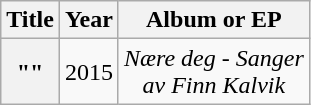<table class="wikitable plainrowheaders" style="text-align:center;">
<tr>
<th scope="col">Title</th>
<th scope="col">Year</th>
<th scope="col">Album or EP</th>
</tr>
<tr>
<th scope="row">""<br></th>
<td>2015</td>
<td><em>Nære deg - Sanger<br>av Finn Kalvik</em></td>
</tr>
</table>
